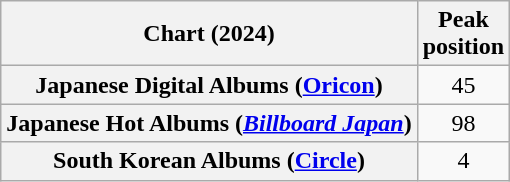<table class="wikitable sortable plainrowheaders" style="text-align:center">
<tr>
<th scope="col">Chart (2024)</th>
<th scope="col">Peak<br>position</th>
</tr>
<tr>
<th scope="row">Japanese Digital Albums (<a href='#'>Oricon</a>)</th>
<td>45</td>
</tr>
<tr>
<th scope="row">Japanese Hot Albums (<em><a href='#'>Billboard Japan</a></em>)</th>
<td>98</td>
</tr>
<tr>
<th scope="row">South Korean Albums (<a href='#'>Circle</a>)</th>
<td>4</td>
</tr>
</table>
